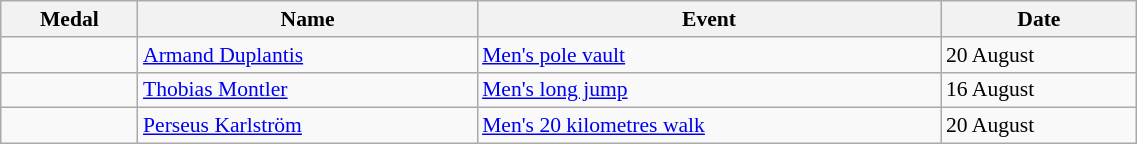<table class="wikitable" style="font-size:90%" width=60%>
<tr>
<th>Medal</th>
<th>Name</th>
<th>Event</th>
<th>Date</th>
</tr>
<tr>
<td></td>
<td><a href='#'>Armand Duplantis</a></td>
<td><a href='#'>Men's pole vault</a></td>
<td>20 August</td>
</tr>
<tr>
<td></td>
<td><a href='#'>Thobias Montler</a></td>
<td><a href='#'>Men's long jump</a></td>
<td>16 August</td>
</tr>
<tr>
<td></td>
<td><a href='#'>Perseus Karlström</a></td>
<td><a href='#'>Men's 20 kilometres walk</a></td>
<td>20 August</td>
</tr>
</table>
